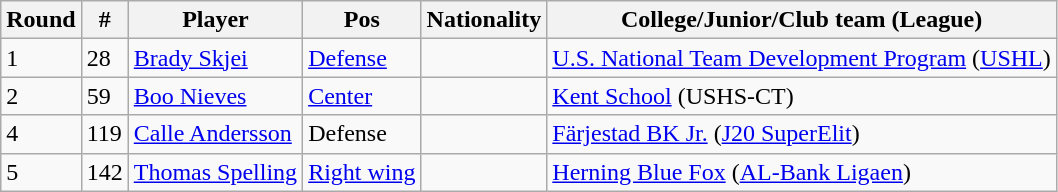<table class="wikitable">
<tr>
<th>Round</th>
<th>#</th>
<th>Player</th>
<th>Pos</th>
<th>Nationality</th>
<th>College/Junior/Club team (League)</th>
</tr>
<tr>
<td>1</td>
<td>28</td>
<td><a href='#'>Brady Skjei</a></td>
<td><a href='#'>Defense</a></td>
<td></td>
<td><a href='#'>U.S. National Team Development Program</a> (<a href='#'>USHL</a>)</td>
</tr>
<tr>
<td>2</td>
<td>59</td>
<td><a href='#'>Boo Nieves</a></td>
<td><a href='#'>Center</a></td>
<td></td>
<td><a href='#'>Kent School</a> (USHS-CT)</td>
</tr>
<tr>
<td>4</td>
<td>119</td>
<td><a href='#'>Calle Andersson</a></td>
<td>Defense</td>
<td></td>
<td><a href='#'>Färjestad BK Jr.</a> (<a href='#'>J20 SuperElit</a>)</td>
</tr>
<tr>
<td>5</td>
<td>142</td>
<td><a href='#'>Thomas Spelling</a></td>
<td><a href='#'>Right wing</a></td>
<td></td>
<td><a href='#'>Herning Blue Fox</a> (<a href='#'>AL-Bank Ligaen</a>)</td>
</tr>
</table>
